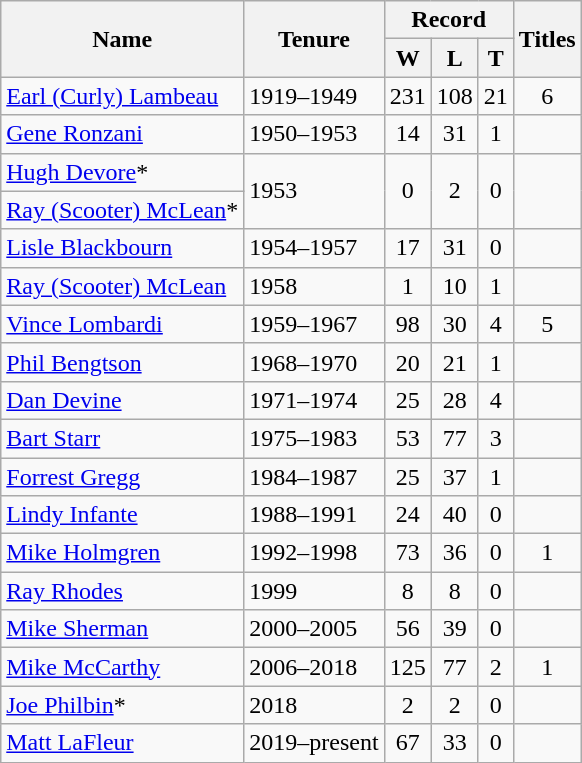<table class="sortable wikitable" style="text-align: center">
<tr>
<th rowspan="2">Name</th>
<th rowspan="2">Tenure</th>
<th colspan="3">Record</th>
<th rowspan="2">Titles</th>
</tr>
<tr>
<th>W</th>
<th>L</th>
<th>T</th>
</tr>
<tr>
<td align=left><a href='#'>Earl (Curly) Lambeau</a></td>
<td align=left>1919–1949</td>
<td>231</td>
<td>108</td>
<td>21</td>
<td>6</td>
</tr>
<tr>
<td align=left><a href='#'>Gene Ronzani</a></td>
<td align=left>1950–1953</td>
<td>14</td>
<td>31</td>
<td>1</td>
<td></td>
</tr>
<tr>
<td align=left><a href='#'>Hugh Devore</a>*</td>
<td style="text-align:left;" rowspan="2">1953</td>
<td rowspan=2>0</td>
<td rowspan=2>2</td>
<td rowspan=2>0</td>
<td rowspan=2></td>
</tr>
<tr>
<td align=left><a href='#'>Ray (Scooter) McLean</a>*</td>
</tr>
<tr>
<td align=left><a href='#'>Lisle Blackbourn</a></td>
<td align=left>1954–1957</td>
<td>17</td>
<td>31</td>
<td>0</td>
<td></td>
</tr>
<tr>
<td align=left><a href='#'>Ray (Scooter) McLean</a></td>
<td align=left>1958</td>
<td>1</td>
<td>10</td>
<td>1</td>
<td></td>
</tr>
<tr>
<td align=left><a href='#'>Vince Lombardi</a></td>
<td align=left>1959–1967</td>
<td>98</td>
<td>30</td>
<td>4</td>
<td>5</td>
</tr>
<tr>
<td align=left><a href='#'>Phil Bengtson</a></td>
<td align=left>1968–1970</td>
<td>20</td>
<td>21</td>
<td>1</td>
<td></td>
</tr>
<tr>
<td align=left><a href='#'>Dan Devine</a></td>
<td align=left>1971–1974</td>
<td>25</td>
<td>28</td>
<td>4</td>
<td></td>
</tr>
<tr>
<td align=left><a href='#'>Bart Starr</a></td>
<td align=left>1975–1983</td>
<td>53</td>
<td>77</td>
<td>3</td>
<td></td>
</tr>
<tr>
<td align=left><a href='#'>Forrest Gregg</a></td>
<td align=left>1984–1987</td>
<td>25</td>
<td>37</td>
<td>1</td>
<td></td>
</tr>
<tr>
<td align=left><a href='#'>Lindy Infante</a></td>
<td align=left>1988–1991</td>
<td>24</td>
<td>40</td>
<td>0</td>
<td></td>
</tr>
<tr>
<td align=left><a href='#'>Mike Holmgren</a></td>
<td align=left>1992–1998</td>
<td>73</td>
<td>36</td>
<td>0</td>
<td>1</td>
</tr>
<tr>
<td align=left><a href='#'>Ray Rhodes</a></td>
<td align=left>1999</td>
<td>8</td>
<td>8</td>
<td>0</td>
<td></td>
</tr>
<tr>
<td align=left><a href='#'>Mike Sherman</a></td>
<td align=left>2000–2005</td>
<td>56</td>
<td>39</td>
<td>0</td>
<td></td>
</tr>
<tr>
<td align=left><a href='#'>Mike McCarthy</a></td>
<td align=left>2006–2018</td>
<td>125</td>
<td>77</td>
<td>2</td>
<td>1</td>
</tr>
<tr>
<td align=left><a href='#'>Joe Philbin</a>*</td>
<td align=left>2018</td>
<td>2</td>
<td>2</td>
<td>0</td>
<td></td>
</tr>
<tr>
<td align=left><a href='#'>Matt LaFleur</a></td>
<td align=left>2019–present</td>
<td>67</td>
<td>33</td>
<td>0</td>
<td></td>
</tr>
</table>
